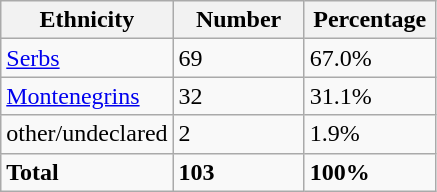<table class="wikitable">
<tr>
<th width="100px">Ethnicity</th>
<th width="80px">Number</th>
<th width="80px">Percentage</th>
</tr>
<tr>
<td><a href='#'>Serbs</a></td>
<td>69</td>
<td>67.0%</td>
</tr>
<tr>
<td><a href='#'>Montenegrins</a></td>
<td>32</td>
<td>31.1%</td>
</tr>
<tr>
<td>other/undeclared</td>
<td>2</td>
<td>1.9%</td>
</tr>
<tr>
<td><strong>Total</strong></td>
<td><strong>103</strong></td>
<td><strong>100%</strong></td>
</tr>
</table>
